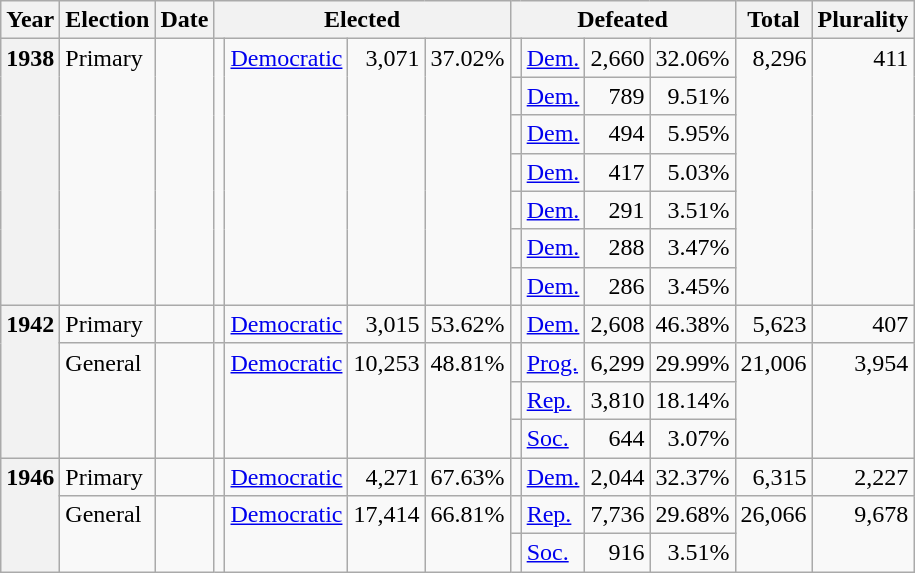<table class=wikitable>
<tr>
<th>Year</th>
<th>Election</th>
<th>Date</th>
<th ! colspan="4">Elected</th>
<th ! colspan="4">Defeated</th>
<th>Total</th>
<th>Plurality</th>
</tr>
<tr>
<th rowspan="7" valign="top">1938</th>
<td rowspan="7" valign="top">Primary</td>
<td rowspan="7" valign="top"></td>
<td rowspan="7" valign="top"></td>
<td rowspan="7" valign="top" ><a href='#'>Democratic</a></td>
<td rowspan="7" valign="top" align="right">3,071</td>
<td rowspan="7" valign="top" align="right">37.02%</td>
<td valign="top"></td>
<td><a href='#'>Dem.</a></td>
<td valign="top" align="right">2,660</td>
<td valign="top" align="right">32.06%</td>
<td rowspan="7" valign="top" align="right">8,296</td>
<td rowspan="7" valign="top" align="right">411</td>
</tr>
<tr>
<td valign="top"></td>
<td><a href='#'>Dem.</a></td>
<td valign="top" align="right">789</td>
<td valign="top" align="right">9.51%</td>
</tr>
<tr>
<td valign="top"></td>
<td><a href='#'>Dem.</a></td>
<td valign="top" align="right">494</td>
<td valign="top" align="right">5.95%</td>
</tr>
<tr>
<td valign="top"></td>
<td><a href='#'>Dem.</a></td>
<td valign="top" align="right">417</td>
<td valign="top" align="right">5.03%</td>
</tr>
<tr>
<td valign="top"></td>
<td><a href='#'>Dem.</a></td>
<td valign="top" align="right">291</td>
<td valign="top" align="right">3.51%</td>
</tr>
<tr>
<td valign="top"></td>
<td><a href='#'>Dem.</a></td>
<td valign="top" align="right">288</td>
<td valign="top" align="right">3.47%</td>
</tr>
<tr>
<td valign="top"></td>
<td><a href='#'>Dem.</a></td>
<td valign="top" align="right">286</td>
<td valign="top" align="right">3.45%</td>
</tr>
<tr>
<th rowspan="4" valign="top">1942</th>
<td valign="top">Primary</td>
<td valign="top"></td>
<td valign="top"></td>
<td valign="top" ><a href='#'>Democratic</a></td>
<td valign="top" align="right">3,015</td>
<td valign="top" align="right">53.62%</td>
<td valign="top"></td>
<td><a href='#'>Dem.</a></td>
<td valign="top" align="right">2,608</td>
<td valign="top" align="right">46.38%</td>
<td valign="top" align="right">5,623</td>
<td valign="top" align="right">407</td>
</tr>
<tr>
<td rowspan="3" valign="top">General</td>
<td rowspan="3" valign="top"></td>
<td rowspan="3" valign="top"></td>
<td rowspan="3" valign="top" ><a href='#'>Democratic</a></td>
<td rowspan="3" valign="top" align="right">10,253</td>
<td rowspan="3" valign="top" align="right">48.81%</td>
<td valign="top"></td>
<td><a href='#'>Prog.</a></td>
<td valign="top" align="right">6,299</td>
<td valign="top" align="right">29.99%</td>
<td rowspan="3" valign="top" align="right">21,006</td>
<td rowspan="3" valign="top" align="right">3,954</td>
</tr>
<tr>
<td valign="top"></td>
<td><a href='#'>Rep.</a></td>
<td valign="top" align="right">3,810</td>
<td valign="top" align="right">18.14%</td>
</tr>
<tr>
<td valign="top"></td>
<td><a href='#'>Soc.</a></td>
<td valign="top" align="right">644</td>
<td valign="top" align="right">3.07%</td>
</tr>
<tr>
<th rowspan="3" valign="top">1946</th>
<td valign="top">Primary</td>
<td valign="top"></td>
<td valign="top"></td>
<td valign="top" ><a href='#'>Democratic</a></td>
<td valign="top" align="right">4,271</td>
<td valign="top" align="right">67.63%</td>
<td valign="top"></td>
<td><a href='#'>Dem.</a></td>
<td valign="top" align="right">2,044</td>
<td valign="top" align="right">32.37%</td>
<td valign="top" align="right">6,315</td>
<td valign="top" align="right">2,227</td>
</tr>
<tr>
<td rowspan="2" valign="top">General</td>
<td rowspan="2" valign="top"></td>
<td rowspan="2" valign="top"></td>
<td rowspan="2" valign="top" ><a href='#'>Democratic</a></td>
<td rowspan="2" valign="top" align="right">17,414</td>
<td rowspan="2" valign="top" align="right">66.81%</td>
<td valign="top"></td>
<td><a href='#'>Rep.</a></td>
<td valign="top" align="right">7,736</td>
<td valign="top" align="right">29.68%</td>
<td rowspan="2" valign="top" align="right">26,066</td>
<td rowspan="2" valign="top" align="right">9,678</td>
</tr>
<tr>
<td valign="top"></td>
<td><a href='#'>Soc.</a></td>
<td valign="top" align="right">916</td>
<td valign="top" align="right">3.51%</td>
</tr>
</table>
